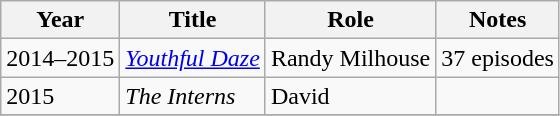<table class="wikitable">
<tr>
<th>Year</th>
<th>Title</th>
<th>Role</th>
<th>Notes</th>
</tr>
<tr>
<td>2014–2015</td>
<td><em><a href='#'>Youthful Daze</a></em></td>
<td>Randy Milhouse</td>
<td>37 episodes</td>
</tr>
<tr>
<td>2015</td>
<td><em>The Interns</em></td>
<td>David</td>
<td></td>
</tr>
<tr>
</tr>
</table>
